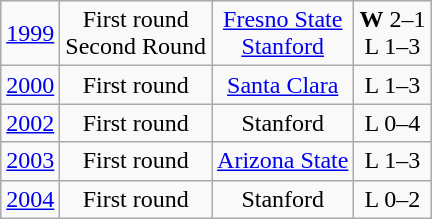<table class="wikitable">
<tr align="center">
<td><a href='#'>1999</a></td>
<td>First round<br>Second Round</td>
<td><a href='#'>Fresno State</a><br><a href='#'>Stanford</a></td>
<td><strong>W</strong> 2–1<br>L 1–3</td>
</tr>
<tr align="center">
<td><a href='#'>2000</a></td>
<td>First round</td>
<td><a href='#'>Santa Clara</a></td>
<td>L 1–3</td>
</tr>
<tr align="center">
<td><a href='#'>2002</a></td>
<td>First round</td>
<td>Stanford</td>
<td>L 0–4</td>
</tr>
<tr align="center">
<td><a href='#'>2003</a></td>
<td>First round</td>
<td><a href='#'>Arizona State</a></td>
<td>L 1–3</td>
</tr>
<tr align="center">
<td><a href='#'>2004</a></td>
<td>First round</td>
<td>Stanford</td>
<td>L 0–2</td>
</tr>
</table>
